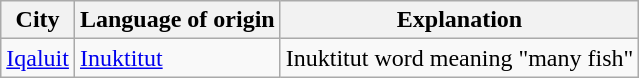<table class="wikitable sortable">
<tr>
<th>City</th>
<th>Language of origin</th>
<th>Explanation</th>
</tr>
<tr>
<td><a href='#'>Iqaluit</a></td>
<td><a href='#'>Inuktitut</a></td>
<td>Inuktitut word meaning "many fish"</td>
</tr>
</table>
